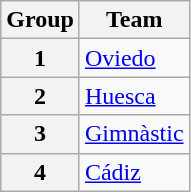<table class="wikitable">
<tr>
<th>Group</th>
<th>Team</th>
</tr>
<tr>
<th>1</th>
<td><a href='#'>Oviedo</a></td>
</tr>
<tr>
<th>2</th>
<td><a href='#'>Huesca</a></td>
</tr>
<tr>
<th>3</th>
<td><a href='#'>Gimnàstic</a></td>
</tr>
<tr>
<th>4</th>
<td><a href='#'>Cádiz</a></td>
</tr>
</table>
